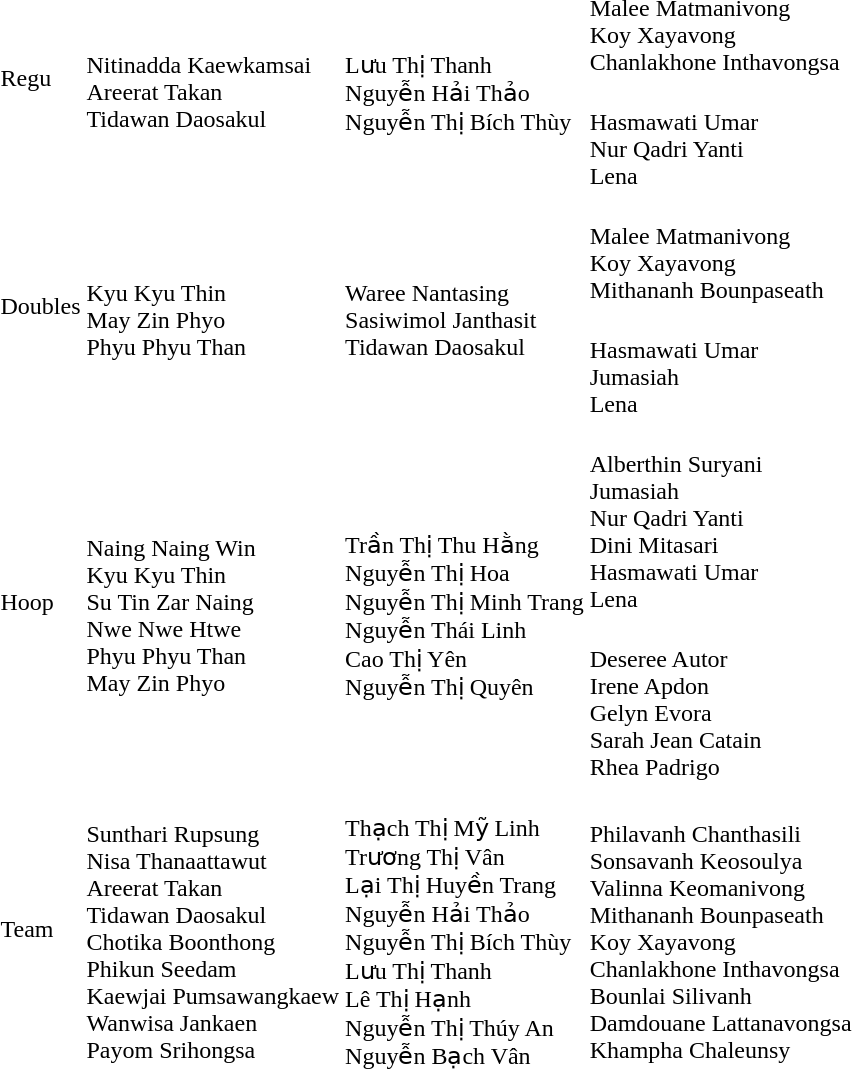<table>
<tr>
<td rowspan=2>Regu</td>
<td rowspan=2><br>Nitinadda Kaewkamsai<br>Areerat Takan<br>Tidawan Daosakul</td>
<td rowspan=2><br>Lưu Thị Thanh<br>Nguyễn Hải Thảo<br>Nguyễn Thị Bích Thùy</td>
<td><br>Malee Matmanivong<br>Koy Xayavong<br>Chanlakhone Inthavongsa</td>
</tr>
<tr>
<td><br>Hasmawati Umar<br>Nur Qadri Yanti<br>Lena</td>
</tr>
<tr>
<td rowspan=2>Doubles</td>
<td rowspan=2><br>Kyu Kyu Thin<br>May Zin Phyo<br>Phyu Phyu Than</td>
<td rowspan=2><br>Waree Nantasing<br>Sasiwimol Janthasit<br>Tidawan Daosakul</td>
<td><br>Malee Matmanivong<br>Koy Xayavong<br>Mithananh Bounpaseath</td>
</tr>
<tr>
<td><br>Hasmawati Umar<br>Jumasiah<br>Lena</td>
</tr>
<tr>
<td rowspan=2>Hoop</td>
<td rowspan=2><br>Naing Naing Win<br>Kyu Kyu Thin<br>Su Tin Zar Naing<br>Nwe Nwe Htwe<br>Phyu Phyu Than<br>May Zin Phyo</td>
<td rowspan=2 nowrap=true><br>Trần Thị Thu Hằng<br>Nguyễn Thị Hoa<br>Nguyễn Thị Minh Trang<br>Nguyễn Thái Linh<br>Cao Thị Yên<br>Nguyễn Thị Quyên</td>
<td><br>Alberthin Suryani<br>Jumasiah<br>Nur Qadri Yanti<br>Dini Mitasari<br>Hasmawati Umar<br>Lena</td>
</tr>
<tr>
<td><br>Deseree Autor<br>Irene Apdon<br>Gelyn Evora<br>Sarah Jean Catain<br>Rhea Padrigo</td>
</tr>
<tr>
<td>Team</td>
<td nowrap=true><br>Sunthari Rupsung<br>Nisa Thanaattawut<br>Areerat Takan<br>Tidawan Daosakul<br>Chotika Boonthong<br>Phikun Seedam<br>Kaewjai Pumsawangkaew<br>Wanwisa Jankaen<br>Payom Srihongsa</td>
<td><br>Thạch Thị Mỹ Linh<br>Trương Thị Vân<br>Lại Thị Huyền Trang<br>Nguyễn Hải Thảo<br>Nguyễn Thị Bích Thùy<br>Lưu Thị Thanh<br>Lê Thị Hạnh<br>Nguyễn Thị Thúy An<br>Nguyễn Bạch Vân</td>
<td nowrap=true><br>Philavanh Chanthasili<br>Sonsavanh Keosoulya<br>Valinna Keomanivong<br>Mithananh Bounpaseath<br>Koy Xayavong<br>Chanlakhone Inthavongsa<br>Bounlai Silivanh<br>Damdouane Lattanavongsa<br>Khampha Chaleunsy</td>
</tr>
</table>
